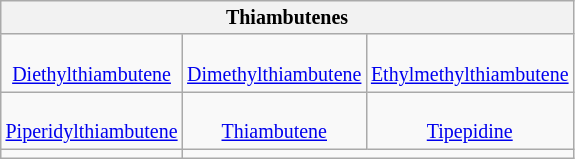<table class="wikitable" style="font-size:smaller; text-align:center">
<tr>
<th colspan="5">Thiambutenes</th>
</tr>
<tr>
<td><br><a href='#'>Diethylthiambutene</a></td>
<td><br><a href='#'>Dimethylthiambutene</a></td>
<td><br><a href='#'>Ethylmethylthiambutene</a></td>
</tr>
<tr>
<td><br><a href='#'>Piperidylthiambutene</a></td>
<td><br><a href='#'>Thiambutene</a></td>
<td><br><a href='#'>Tipepidine</a></td>
</tr>
<tr>
<td></td>
</tr>
</table>
